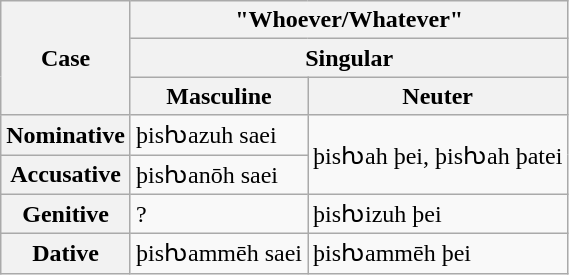<table class="wikitable">
<tr>
<th rowspan="3">Case</th>
<th colspan="3"> "Whoever/Whatever"</th>
</tr>
<tr>
<th colspan="3"><strong>Singular</strong></th>
</tr>
<tr>
<th><strong>Masculine</strong></th>
<th><strong>Neuter</strong></th>
</tr>
<tr>
<th><strong>Nominative</strong></th>
<td>þisƕazuh saei</td>
<td rowspan="2">þisƕah þei, þisƕah þatei</td>
</tr>
<tr>
<th><strong>Accusative</strong></th>
<td>þisƕanōh saei</td>
</tr>
<tr>
<th><strong>Genitive</strong></th>
<td>?</td>
<td>þisƕizuh  þei</td>
</tr>
<tr>
<th><strong>Dative</strong></th>
<td>þisƕammēh saei</td>
<td>þisƕammēh þei</td>
</tr>
</table>
